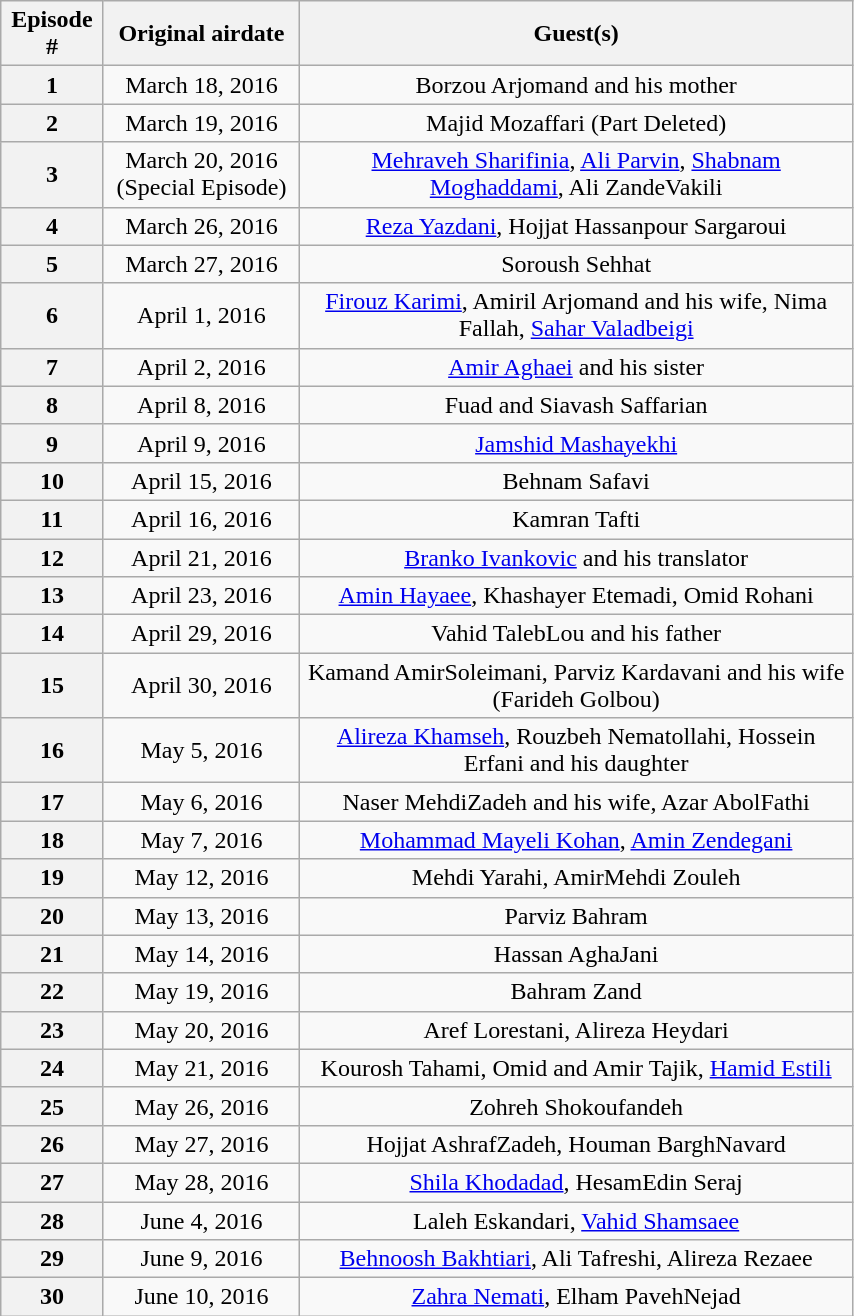<table class="wikitable" style="font-size:100%; text-align:center; width:45%;">
<tr>
<th width="1%">Episode #</th>
<th width="10%">Original airdate</th>
<th width="30%">Guest(s)</th>
</tr>
<tr>
<th>1</th>
<td>March 18, 2016</td>
<td>Borzou Arjomand and his mother</td>
</tr>
<tr>
<th>2</th>
<td>March 19, 2016</td>
<td>Majid Mozaffari (Part Deleted)</td>
</tr>
<tr>
<th>3</th>
<td>March 20, 2016 (Special Episode)</td>
<td><a href='#'>Mehraveh Sharifinia</a>, <a href='#'>Ali Parvin</a>, <a href='#'>Shabnam Moghaddami</a>, Ali ZandeVakili</td>
</tr>
<tr>
<th>4</th>
<td>March 26, 2016</td>
<td><a href='#'>Reza Yazdani</a>, Hojjat Hassanpour Sargaroui</td>
</tr>
<tr>
<th>5</th>
<td>March 27, 2016</td>
<td>Soroush Sehhat</td>
</tr>
<tr>
<th>6</th>
<td>April 1, 2016</td>
<td><a href='#'>Firouz Karimi</a>, Amiril Arjomand and his wife, Nima Fallah, <a href='#'>Sahar Valadbeigi</a></td>
</tr>
<tr>
<th>7</th>
<td>April 2, 2016</td>
<td><a href='#'>Amir Aghaei</a> and his sister</td>
</tr>
<tr>
<th>8</th>
<td>April 8, 2016</td>
<td>Fuad and Siavash Saffarian</td>
</tr>
<tr>
<th>9</th>
<td>April 9, 2016</td>
<td><a href='#'>Jamshid Mashayekhi</a></td>
</tr>
<tr>
<th>10</th>
<td>April 15, 2016</td>
<td>Behnam Safavi</td>
</tr>
<tr>
<th>11</th>
<td>April 16, 2016</td>
<td>Kamran Tafti</td>
</tr>
<tr>
<th>12</th>
<td>April 21, 2016</td>
<td><a href='#'>Branko Ivankovic</a> and his translator</td>
</tr>
<tr>
<th>13</th>
<td>April 23, 2016</td>
<td><a href='#'>Amin Hayaee</a>, Khashayer Etemadi, Omid Rohani</td>
</tr>
<tr>
<th>14</th>
<td>April 29, 2016</td>
<td>Vahid TalebLou and his father</td>
</tr>
<tr>
<th>15</th>
<td>April 30, 2016</td>
<td>Kamand AmirSoleimani, Parviz Kardavani and his wife (Farideh Golbou)</td>
</tr>
<tr>
<th>16</th>
<td>May 5, 2016</td>
<td><a href='#'>Alireza Khamseh</a>, Rouzbeh Nematollahi, Hossein Erfani and his daughter</td>
</tr>
<tr>
<th>17</th>
<td>May 6, 2016</td>
<td>Naser MehdiZadeh and his wife, Azar AbolFathi</td>
</tr>
<tr>
<th>18</th>
<td>May 7, 2016</td>
<td><a href='#'>Mohammad Mayeli Kohan</a>, <a href='#'>Amin Zendegani</a></td>
</tr>
<tr>
<th>19</th>
<td>May 12, 2016</td>
<td>Mehdi Yarahi, AmirMehdi Zouleh</td>
</tr>
<tr>
<th>20</th>
<td>May 13, 2016</td>
<td>Parviz Bahram</td>
</tr>
<tr>
<th>21</th>
<td>May 14, 2016</td>
<td>Hassan AghaJani</td>
</tr>
<tr>
<th>22</th>
<td>May 19, 2016</td>
<td>Bahram Zand</td>
</tr>
<tr>
<th>23</th>
<td>May 20, 2016</td>
<td>Aref Lorestani, Alireza Heydari</td>
</tr>
<tr>
<th>24</th>
<td>May 21, 2016</td>
<td>Kourosh Tahami, Omid and Amir Tajik, <a href='#'>Hamid Estili</a></td>
</tr>
<tr>
<th>25</th>
<td>May 26, 2016</td>
<td>Zohreh Shokoufandeh</td>
</tr>
<tr>
<th>26</th>
<td>May 27, 2016</td>
<td>Hojjat AshrafZadeh, Houman BarghNavard</td>
</tr>
<tr>
<th>27</th>
<td>May 28, 2016</td>
<td><a href='#'>Shila Khodadad</a>, HesamEdin Seraj</td>
</tr>
<tr>
<th>28</th>
<td>June 4, 2016</td>
<td>Laleh Eskandari, <a href='#'>Vahid Shamsaee</a></td>
</tr>
<tr>
<th>29</th>
<td>June 9, 2016</td>
<td><a href='#'>Behnoosh Bakhtiari</a>, Ali Tafreshi, Alireza Rezaee</td>
</tr>
<tr>
<th>30</th>
<td>June 10, 2016</td>
<td><a href='#'>Zahra Nemati</a>, Elham PavehNejad</td>
</tr>
</table>
